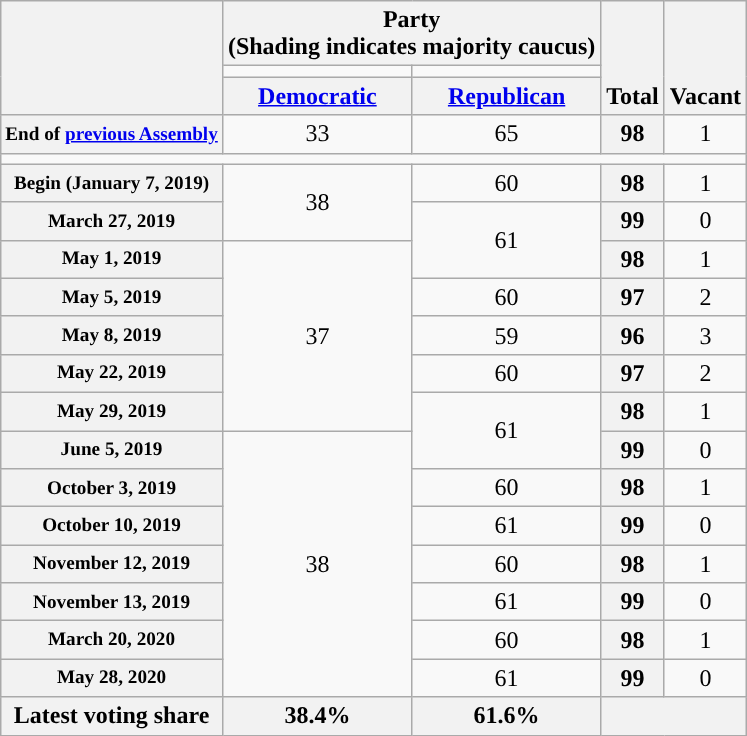<table class=wikitable style="text-align:center">
<tr style="vertical-align:bottom;">
<th rowspan=3></th>
<th colspan=2>Party <div>(Shading indicates majority caucus)</div></th>
<th rowspan=3>Total</th>
<th rowspan=3>Vacant</th>
</tr>
<tr style="height:5px">
<td style="background-color:"></td>
<td style="background-color:"></td>
</tr>
<tr>
<th><a href='#'>Democratic</a></th>
<th><a href='#'>Republican</a></th>
</tr>
<tr>
<th nowrap style="font-size:80%">End of <a href='#'>previous Assembly</a></th>
<td>33</td>
<td>65</td>
<th>98</th>
<td>1</td>
</tr>
<tr>
<td colspan=5></td>
</tr>
<tr>
<th nowrap style="font-size:80%">Begin (January 7, 2019)</th>
<td rowspan="2">38</td>
<td>60</td>
<th>98</th>
<td>1</td>
</tr>
<tr>
<th nowrap style="font-size:80%">March 27, 2019</th>
<td rowspan="2" >61</td>
<th>99</th>
<td>0</td>
</tr>
<tr>
<th nowrap style="font-size:80%">May 1, 2019</th>
<td rowspan="5">37</td>
<th>98</th>
<td>1</td>
</tr>
<tr>
<th nowrap style="font-size:80%">May 5, 2019</th>
<td>60</td>
<th>97</th>
<td>2</td>
</tr>
<tr>
<th nowrap style="font-size:80%">May 8, 2019</th>
<td>59</td>
<th>96</th>
<td>3</td>
</tr>
<tr>
<th nowrap style="font-size:80%">May 22, 2019</th>
<td>60</td>
<th>97</th>
<td>2</td>
</tr>
<tr>
<th nowrap style="font-size:80%">May 29, 2019</th>
<td rowspan="2" >61</td>
<th>98</th>
<td>1</td>
</tr>
<tr>
<th nowrap style="font-size:80%">June 5, 2019</th>
<td rowspan="7">38</td>
<th>99</th>
<td>0</td>
</tr>
<tr>
<th nowrap style="font-size:80%">October 3, 2019</th>
<td>60</td>
<th>98</th>
<td>1</td>
</tr>
<tr>
<th nowrap style="font-size:80%">October 10, 2019</th>
<td>61</td>
<th>99</th>
<td>0</td>
</tr>
<tr>
<th nowrap style="font-size:80%">November 12, 2019</th>
<td>60</td>
<th>98</th>
<td>1</td>
</tr>
<tr>
<th nowrap style="font-size:80%">November 13, 2019</th>
<td>61</td>
<th>99</th>
<td>0</td>
</tr>
<tr>
<th nowrap style="font-size:80%">March 20, 2020</th>
<td>60</td>
<th>98</th>
<td>1</td>
</tr>
<tr>
<th nowrap style="font-size:80%">May 28, 2020</th>
<td>61</td>
<th>99</th>
<td>0</td>
</tr>
<tr>
<th>Latest voting share</th>
<th>38.4%</th>
<th>61.6%</th>
<th colspan="2"></th>
</tr>
</table>
